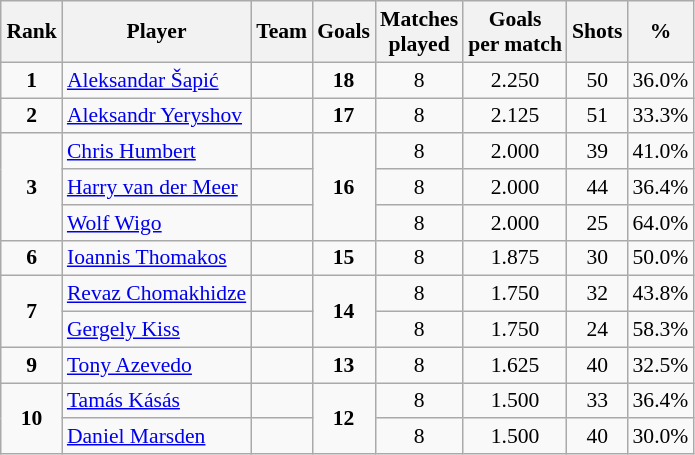<table class="wikitable sortable" style="text-align: center; font-size: 90%; margin-left: 1em;">
<tr>
<th>Rank</th>
<th>Player</th>
<th>Team</th>
<th>Goals</th>
<th>Matches<br>played</th>
<th>Goals<br>per match</th>
<th>Shots</th>
<th>%</th>
</tr>
<tr>
<td><strong>1</strong></td>
<td style="text-align: left;" data-sort-value="Šapić, Aleksandar"><a href='#'>Aleksandar Šapić</a></td>
<td style="text-align: left;"></td>
<td><strong>18</strong></td>
<td>8</td>
<td>2.250</td>
<td>50</td>
<td>36.0%</td>
</tr>
<tr>
<td><strong>2</strong></td>
<td style="text-align: left;" data-sort-value="Yeryshov, Aleksandr"><a href='#'>Aleksandr Yeryshov</a></td>
<td style="text-align: left;"></td>
<td><strong>17</strong></td>
<td>8</td>
<td>2.125</td>
<td>51</td>
<td>33.3%</td>
</tr>
<tr>
<td rowspan="3"><strong>3</strong></td>
<td style="text-align: left;" data-sort-value="Humbert, Chris"><a href='#'>Chris Humbert</a></td>
<td style="text-align: left;"></td>
<td rowspan="3"><strong>16</strong></td>
<td>8</td>
<td>2.000</td>
<td>39</td>
<td>41.0%</td>
</tr>
<tr>
<td style="text-align: left;" data-sort-value="Meer, Harry van der"><a href='#'>Harry van der Meer</a></td>
<td style="text-align: left;"></td>
<td>8</td>
<td>2.000</td>
<td>44</td>
<td>36.4%</td>
</tr>
<tr>
<td style="text-align: left;" data-sort-value="Wigo, Wolf"><a href='#'>Wolf Wigo</a></td>
<td style="text-align: left;"></td>
<td>8</td>
<td>2.000</td>
<td>25</td>
<td>64.0%</td>
</tr>
<tr>
<td><strong>6</strong></td>
<td style="text-align: left;" data-sort-value="Thomakos, Ioannis"><a href='#'>Ioannis Thomakos</a></td>
<td style="text-align: left;"></td>
<td><strong>15</strong></td>
<td>8</td>
<td>1.875</td>
<td>30</td>
<td>50.0%</td>
</tr>
<tr>
<td rowspan="2"><strong>7</strong></td>
<td style="text-align: left;" data-sort-value="Chomakhidze, Revaz"><a href='#'>Revaz Chomakhidze</a></td>
<td style="text-align: left;"></td>
<td rowspan="2"><strong>14</strong></td>
<td>8</td>
<td>1.750</td>
<td>32</td>
<td>43.8%</td>
</tr>
<tr>
<td style="text-align: left;" data-sort-value="Kiss, Gergely"><a href='#'>Gergely Kiss</a></td>
<td style="text-align: left;"></td>
<td>8</td>
<td>1.750</td>
<td>24</td>
<td>58.3%</td>
</tr>
<tr>
<td><strong>9</strong></td>
<td style="text-align: left;" data-sort-value="Azevedo, Tony"><a href='#'>Tony Azevedo</a></td>
<td style="text-align: left;"></td>
<td><strong>13</strong></td>
<td>8</td>
<td>1.625</td>
<td>40</td>
<td>32.5%</td>
</tr>
<tr>
<td rowspan="2"><strong>10</strong></td>
<td style="text-align: left;" data-sort-value="Kásás, Tamás"><a href='#'>Tamás Kásás</a></td>
<td style="text-align: left;"></td>
<td rowspan="2"><strong>12</strong></td>
<td>8</td>
<td>1.500</td>
<td>33</td>
<td>36.4%</td>
</tr>
<tr>
<td style="text-align: left;" data-sort-value="Marsden, Daniel"><a href='#'>Daniel Marsden</a></td>
<td style="text-align: left;"></td>
<td>8</td>
<td>1.500</td>
<td>40</td>
<td>30.0%</td>
</tr>
</table>
